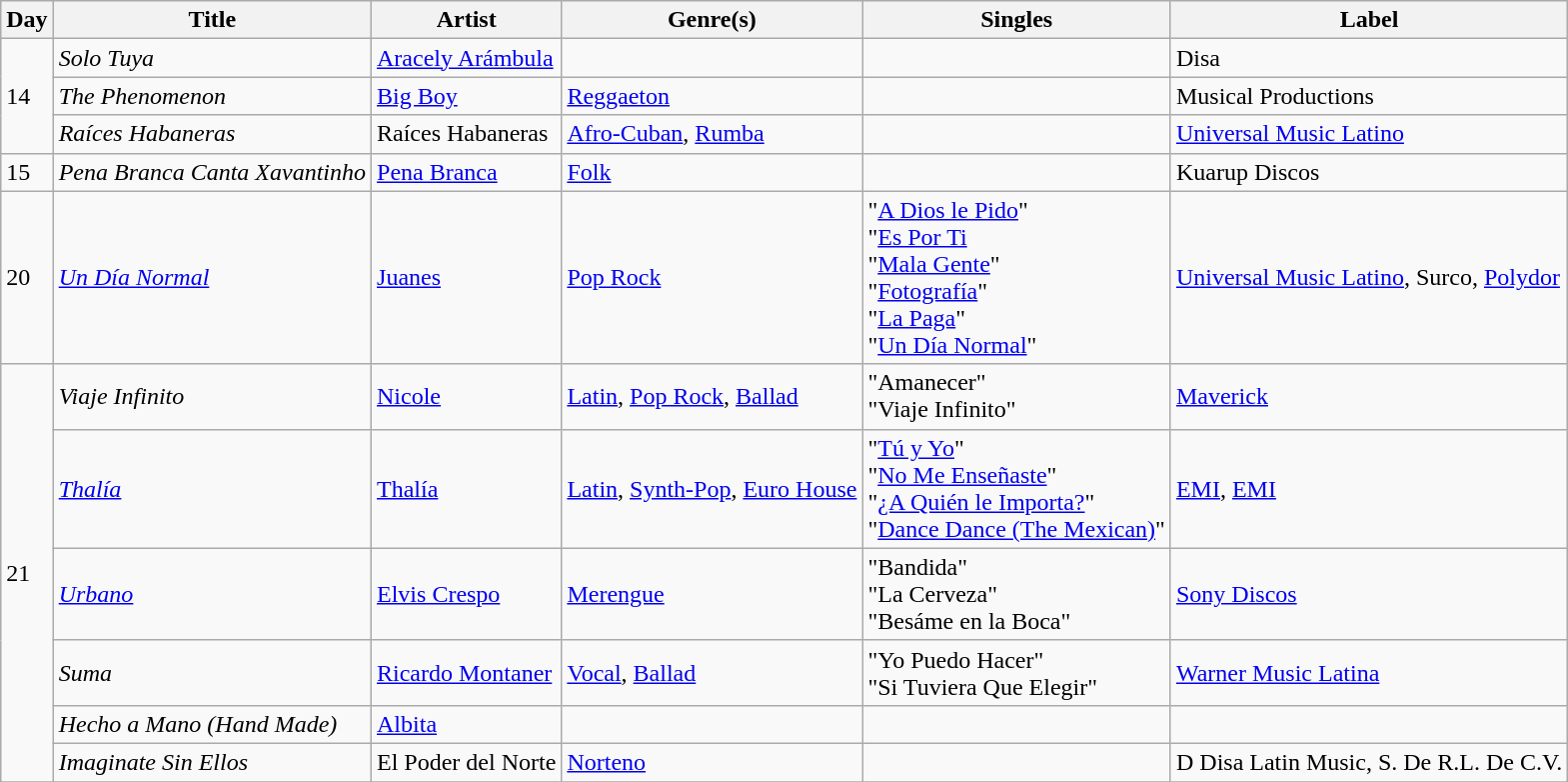<table class="wikitable sortable" style="text-align: left;">
<tr>
<th>Day</th>
<th>Title</th>
<th>Artist</th>
<th>Genre(s)</th>
<th>Singles</th>
<th>Label</th>
</tr>
<tr>
<td rowspan="3">14</td>
<td><em>Solo Tuya</em></td>
<td><a href='#'>Aracely Arámbula</a></td>
<td></td>
<td></td>
<td>Disa</td>
</tr>
<tr>
<td><em>The Phenomenon</em></td>
<td><a href='#'>Big Boy</a></td>
<td><a href='#'>Reggaeton</a></td>
<td></td>
<td>Musical Productions</td>
</tr>
<tr>
<td><em>Raíces Habaneras</em></td>
<td>Raíces Habaneras</td>
<td><a href='#'>Afro-Cuban</a>, <a href='#'>Rumba</a></td>
<td></td>
<td><a href='#'>Universal Music Latino</a></td>
</tr>
<tr>
<td>15</td>
<td><em>Pena Branca Canta Xavantinho</em></td>
<td><a href='#'>Pena Branca</a></td>
<td><a href='#'>Folk</a></td>
<td></td>
<td>Kuarup Discos</td>
</tr>
<tr>
<td>20</td>
<td><em><a href='#'>Un Día Normal</a></em></td>
<td><a href='#'>Juanes</a></td>
<td><a href='#'>Pop Rock</a></td>
<td>"<a href='#'>A Dios le Pido</a>"<br>"<a href='#'>Es Por Ti</a><br>"<a href='#'>Mala Gente</a>"<br>"<a href='#'>Fotografía</a>"<br>"<a href='#'>La Paga</a>"<br>"<a href='#'>Un Día Normal</a>"</td>
<td><a href='#'>Universal Music Latino</a>, Surco, <a href='#'>Polydor</a></td>
</tr>
<tr>
<td rowspan="6">21</td>
<td><em>Viaje Infinito</em></td>
<td><a href='#'>Nicole</a></td>
<td><a href='#'>Latin</a>, <a href='#'>Pop Rock</a>, <a href='#'>Ballad</a></td>
<td>"Amanecer"<br>"Viaje Infinito"</td>
<td><a href='#'>Maverick</a></td>
</tr>
<tr>
<td><em><a href='#'>Thalía</a></em></td>
<td><a href='#'>Thalía</a></td>
<td><a href='#'>Latin</a>, <a href='#'>Synth-Pop</a>, <a href='#'>Euro House</a></td>
<td>"<a href='#'>Tú y Yo</a>"<br>"<a href='#'>No Me Enseñaste</a>"<br>"<a href='#'>¿A Quién le Importa?</a>"<br>"<a href='#'>Dance Dance (The Mexican)</a>"</td>
<td><a href='#'>EMI</a>, <a href='#'>EMI</a></td>
</tr>
<tr>
<td><em><a href='#'>Urbano</a></em></td>
<td><a href='#'>Elvis Crespo</a></td>
<td><a href='#'>Merengue</a></td>
<td>"Bandida"<br>"La Cerveza"<br>"Besáme en la Boca"</td>
<td><a href='#'>Sony Discos</a></td>
</tr>
<tr>
<td><em>Suma</em></td>
<td><a href='#'>Ricardo Montaner</a></td>
<td><a href='#'>Vocal</a>, <a href='#'>Ballad</a></td>
<td>"Yo Puedo Hacer"<br>"Si Tuviera Que Elegir"</td>
<td><a href='#'>Warner Music Latina</a></td>
</tr>
<tr>
<td><em>Hecho a Mano (Hand Made)</em></td>
<td><a href='#'>Albita</a></td>
<td></td>
<td></td>
<td></td>
</tr>
<tr>
<td><em>Imaginate Sin Ellos</em></td>
<td>El Poder del Norte</td>
<td><a href='#'>Norteno</a></td>
<td></td>
<td>D Disa Latin Music, S. De R.L. De C.V.</td>
</tr>
<tr>
</tr>
</table>
